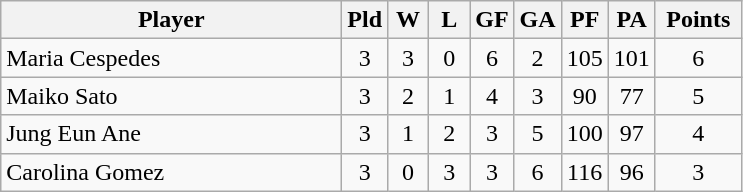<table class=wikitable style="text-align:center">
<tr>
<th width=220>Player</th>
<th width=20>Pld</th>
<th width=20>W</th>
<th width=20>L</th>
<th width=20>GF</th>
<th width=20>GA</th>
<th width=20>PF</th>
<th width=20>PA</th>
<th width=50>Points</th>
</tr>
<tr>
<td align=left> Maria Cespedes</td>
<td>3</td>
<td>3</td>
<td>0</td>
<td>6</td>
<td>2</td>
<td>105</td>
<td>101</td>
<td>6</td>
</tr>
<tr>
<td align=left> Maiko Sato</td>
<td>3</td>
<td>2</td>
<td>1</td>
<td>4</td>
<td>3</td>
<td>90</td>
<td>77</td>
<td>5</td>
</tr>
<tr>
<td align=left> Jung Eun Ane</td>
<td>3</td>
<td>1</td>
<td>2</td>
<td>3</td>
<td>5</td>
<td>100</td>
<td>97</td>
<td>4</td>
</tr>
<tr>
<td align=left> Carolina Gomez</td>
<td>3</td>
<td>0</td>
<td>3</td>
<td>3</td>
<td>6</td>
<td>116</td>
<td>96</td>
<td>3</td>
</tr>
</table>
